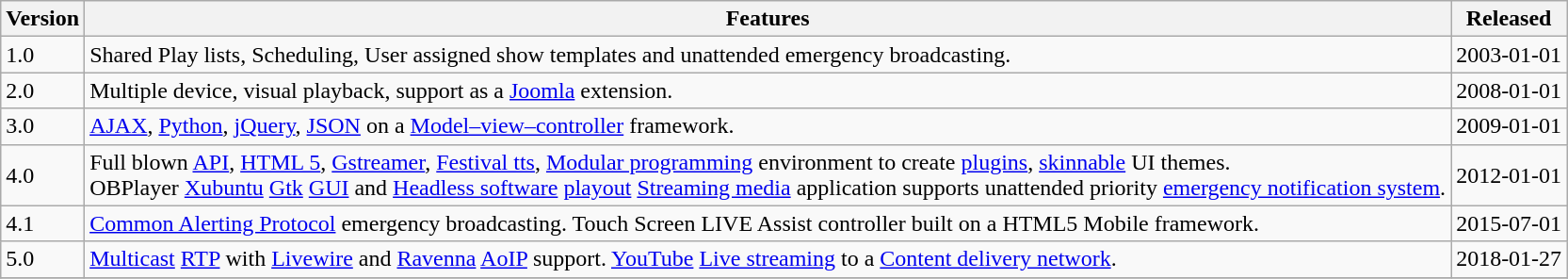<table class="wikitable" style="float:center; margin:0 0 0.5em 1em;">
<tr>
<th>Version</th>
<th>Features</th>
<th>Released</th>
</tr>
<tr>
<td>1.0</td>
<td>Shared Play lists, Scheduling, User assigned show templates and unattended emergency broadcasting.</td>
<td>2003-01-01</td>
</tr>
<tr>
<td>2.0</td>
<td>Multiple device, visual playback, support as a <a href='#'>Joomla</a> extension.</td>
<td>2008-01-01</td>
</tr>
<tr>
<td>3.0</td>
<td><a href='#'>AJAX</a>, <a href='#'>Python</a>, <a href='#'>jQuery</a>, <a href='#'>JSON</a> on a <a href='#'>Model–view–controller</a> framework.</td>
<td>2009-01-01</td>
</tr>
<tr>
<td>4.0</td>
<td>Full blown <a href='#'>API</a>, <a href='#'>HTML 5</a>, <a href='#'>Gstreamer</a>, <a href='#'>Festival tts</a>,  <a href='#'>Modular programming</a> environment to create <a href='#'>plugins</a>, <a href='#'>skinnable</a> UI themes.<br>OBPlayer <a href='#'>Xubuntu</a> <a href='#'>Gtk</a> <a href='#'>GUI</a> and <a href='#'>Headless software</a> <a href='#'>playout</a> <a href='#'>Streaming media</a> application supports unattended priority <a href='#'>emergency notification system</a>.</td>
<td>2012-01-01</td>
</tr>
<tr>
<td>4.1</td>
<td><a href='#'>Common Alerting Protocol</a> emergency broadcasting. Touch Screen LIVE Assist controller built on a HTML5 Mobile framework.</td>
<td>2015-07-01</td>
</tr>
<tr>
<td>5.0</td>
<td><a href='#'>Multicast</a> <a href='#'>RTP</a> with <a href='#'>Livewire</a> and <a href='#'>Ravenna</a> <a href='#'>AoIP</a> support. <a href='#'>YouTube</a> <a href='#'>Live streaming</a> to a <a href='#'>Content delivery network</a>.</td>
<td>2018-01-27</td>
</tr>
<tr>
</tr>
</table>
